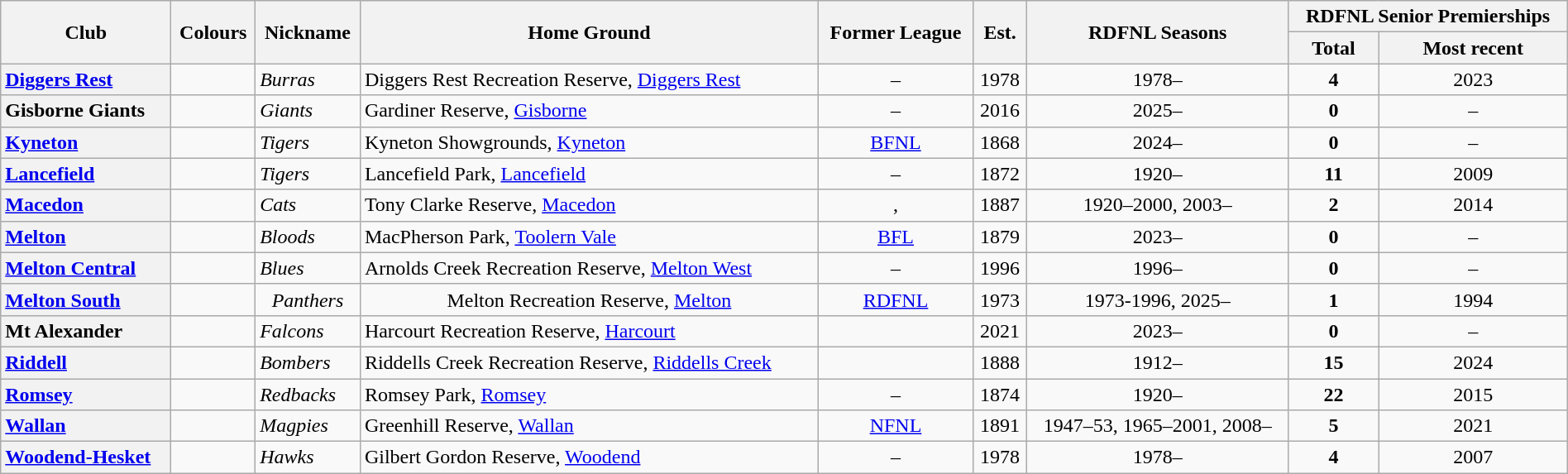<table class="wikitable sortable mw-collapsible mw-collapsed" style="text-align:center; width:100%">
<tr>
<th rowspan="2">Club</th>
<th rowspan="2">Colours</th>
<th rowspan="2">Nickname</th>
<th rowspan="2">Home Ground</th>
<th rowspan="2">Former League</th>
<th rowspan="2">Est.</th>
<th rowspan="2">RDFNL Seasons</th>
<th colspan="2">RDFNL Senior Premierships</th>
</tr>
<tr>
<th>Total</th>
<th>Most recent</th>
</tr>
<tr>
<th style="text-align:left"><a href='#'>Diggers Rest</a></th>
<td></td>
<td align="left"><em>Burras</em></td>
<td align="left">Diggers Rest Recreation Reserve, <a href='#'>Diggers Rest</a></td>
<td align="center">–</td>
<td>1978</td>
<td>1978–</td>
<td align=center><strong>4</strong></td>
<td>2023</td>
</tr>
<tr>
<th style="text-align:left">Gisborne Giants</th>
<td></td>
<td align="left"><em>Giants</em></td>
<td align="left">Gardiner Reserve, <a href='#'>Gisborne</a></td>
<td>–</td>
<td>2016</td>
<td>2025–</td>
<td><strong>0</strong></td>
<td>–</td>
</tr>
<tr>
<th style="text-align:left"><a href='#'>Kyneton</a></th>
<td></td>
<td align="left"><em>Tigers</em></td>
<td align="left">Kyneton Showgrounds, <a href='#'>Kyneton</a></td>
<td align="center"><a href='#'>BFNL</a></td>
<td>1868</td>
<td>2024–</td>
<td align="center"><strong>0</strong></td>
<td>–</td>
</tr>
<tr>
<th style="text-align:left"><a href='#'>Lancefield</a></th>
<td></td>
<td align="left"><em>Tigers</em></td>
<td align="left">Lancefield Park, <a href='#'>Lancefield</a></td>
<td align="center">–</td>
<td>1872</td>
<td>1920–</td>
<td align="center"><strong>11</strong></td>
<td>2009</td>
</tr>
<tr>
<th style="text-align:left"><a href='#'>Macedon</a></th>
<td></td>
<td align="left"><em>Cats</em></td>
<td align="left">Tony Clarke Reserve, <a href='#'>Macedon</a></td>
<td align="center">, </td>
<td>1887</td>
<td>1920–2000, 2003–</td>
<td align="center"><strong>2</strong></td>
<td>2014</td>
</tr>
<tr>
<th style="text-align:left"><a href='#'>Melton</a></th>
<td></td>
<td align="left"><em>Bloods</em></td>
<td align="left">MacPherson Park, <a href='#'>Toolern Vale</a></td>
<td align="center"><a href='#'>BFL</a></td>
<td>1879</td>
<td>2023–</td>
<td align="center"><strong>0</strong></td>
<td>–</td>
</tr>
<tr>
<th style="text-align:left"><a href='#'>Melton Central</a></th>
<td></td>
<td align="left"><em>Blues</em></td>
<td align="left">Arnolds Creek Recreation Reserve, <a href='#'>Melton West</a></td>
<td align="center">–</td>
<td>1996</td>
<td>1996–</td>
<td align="center"><strong>0</strong></td>
<td>–</td>
</tr>
<tr>
<th style="text-align:left"><a href='#'>Melton South</a></th>
<td></td>
<td><em>Panthers</em></td>
<td>Melton Recreation Reserve, <a href='#'>Melton</a></td>
<td><a href='#'>RDFNL</a></td>
<td>1973</td>
<td>1973-1996, 2025–</td>
<td><strong>1</strong></td>
<td>1994</td>
</tr>
<tr>
<th style="text-align:left">Mt Alexander</th>
<td></td>
<td align="left"><em>Falcons</em></td>
<td align="left">Harcourt Recreation Reserve, <a href='#'>Harcourt</a></td>
<td align="center"></td>
<td>2021</td>
<td>2023–</td>
<td align="center"><strong>0</strong></td>
<td>–</td>
</tr>
<tr>
<th style="text-align:left"><a href='#'>Riddell</a></th>
<td></td>
<td align="left"><em>Bombers</em></td>
<td align="left">Riddells Creek Recreation Reserve, <a href='#'>Riddells Creek</a></td>
<td align="center"></td>
<td>1888</td>
<td>1912–</td>
<td align="center"><strong>15</strong></td>
<td>2024</td>
</tr>
<tr>
<th style="text-align:left"><a href='#'>Romsey</a></th>
<td></td>
<td align="left"><em>Redbacks</em></td>
<td align="left">Romsey Park, <a href='#'>Romsey</a></td>
<td align="center">–</td>
<td>1874</td>
<td>1920–</td>
<td align="center"><strong>22</strong></td>
<td>2015</td>
</tr>
<tr>
<th style="text-align:left"><a href='#'>Wallan</a></th>
<td></td>
<td align="left"><em>Magpies</em></td>
<td align="left">Greenhill Reserve, <a href='#'>Wallan</a></td>
<td align="center"><a href='#'>NFNL</a></td>
<td>1891</td>
<td>1947–53, 1965–2001, 2008–</td>
<td align="center"><strong>5</strong></td>
<td>2021</td>
</tr>
<tr>
<th style="text-align:left"><a href='#'>Woodend-Hesket</a></th>
<td></td>
<td align="left"><em>Hawks</em></td>
<td align="left">Gilbert Gordon Reserve, <a href='#'>Woodend</a></td>
<td align="center">–</td>
<td>1978</td>
<td>1978–</td>
<td align="center"><strong>4</strong></td>
<td>2007</td>
</tr>
</table>
